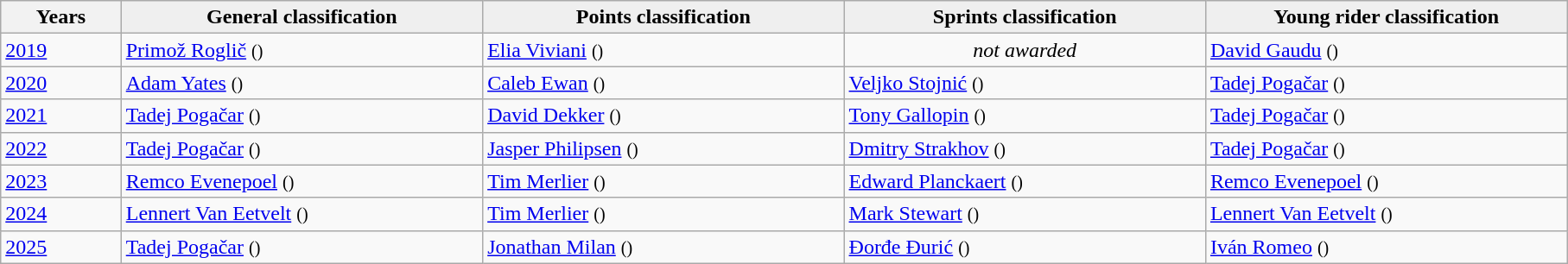<table class="wikitable sortable">
<tr>
<th width=5%>Years</th>
<th style="background:#EFEFEF;" width="15%">General classification<br></th>
<th style="background:#EFEFEF;" width="15%">Points classification<br></th>
<th style="background:#EFEFEF;" width="15%">Sprints classification<br></th>
<th style="background:#EFEFEF;" width="15%">Young rider classification<br></th>
</tr>
<tr>
<td><a href='#'>2019</a></td>
<td> <a href='#'>Primož Roglič</a> <small>()</small></td>
<td> <a href='#'>Elia Viviani</a> <small>()</small></td>
<td align=center><em>not awarded</em></td>
<td> <a href='#'>David Gaudu</a> <small>()</small></td>
</tr>
<tr>
<td><a href='#'>2020</a></td>
<td> <a href='#'>Adam Yates</a> <small>()</small></td>
<td> <a href='#'>Caleb Ewan</a> <small>()</small></td>
<td> <a href='#'>Veljko Stojnić</a> <small>()</small></td>
<td> <a href='#'>Tadej Pogačar</a> <small>()</small></td>
</tr>
<tr>
<td><a href='#'>2021</a></td>
<td> <a href='#'>Tadej Pogačar</a> <small>()</small></td>
<td> <a href='#'>David Dekker</a> <small>()</small></td>
<td> <a href='#'>Tony Gallopin</a> <small>()</small></td>
<td> <a href='#'>Tadej Pogačar</a> <small>()</small></td>
</tr>
<tr>
<td><a href='#'>2022</a></td>
<td> <a href='#'>Tadej Pogačar</a> <small>()</small></td>
<td> <a href='#'>Jasper Philipsen</a> <small>()</small></td>
<td> <a href='#'>Dmitry Strakhov</a> <small>()</small></td>
<td> <a href='#'>Tadej Pogačar</a> <small>()</small></td>
</tr>
<tr>
<td><a href='#'>2023</a></td>
<td> <a href='#'>Remco Evenepoel</a> <small>()</small></td>
<td> <a href='#'>Tim Merlier</a> <small>()</small></td>
<td> <a href='#'>Edward Planckaert</a> <small>()</small></td>
<td> <a href='#'>Remco Evenepoel</a> <small>()</small></td>
</tr>
<tr>
<td><a href='#'>2024</a></td>
<td> <a href='#'>Lennert Van Eetvelt</a> <small>()</small></td>
<td> <a href='#'>Tim Merlier</a> <small>()</small></td>
<td> <a href='#'>Mark Stewart</a> <small>()</small></td>
<td> <a href='#'>Lennert Van Eetvelt</a> <small>()</small></td>
</tr>
<tr>
<td><a href='#'>2025</a></td>
<td> <a href='#'>Tadej Pogačar</a> <small>()</small></td>
<td> <a href='#'>Jonathan Milan</a> <small>()</small></td>
<td> <a href='#'>Đorđe Đurić</a> <small>()</small></td>
<td> <a href='#'>Iván Romeo</a> <small>()</small></td>
</tr>
</table>
